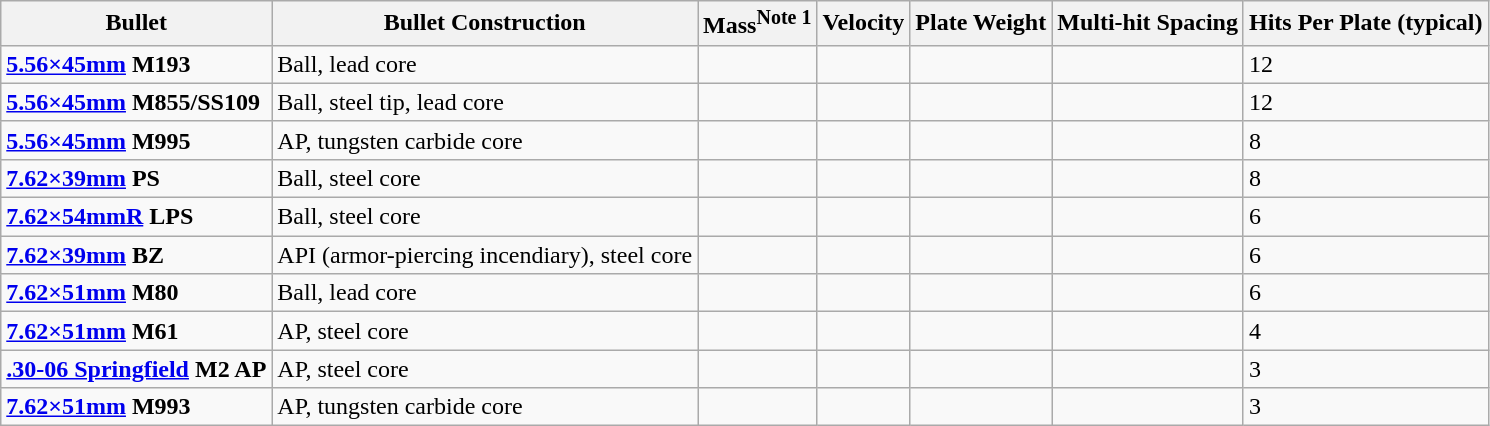<table class="wikitable">
<tr>
<th>Bullet</th>
<th>Bullet Construction</th>
<th>Mass<sup>Note 1</sup></th>
<th>Velocity</th>
<th>Plate Weight</th>
<th>Multi-hit Spacing</th>
<th>Hits Per Plate (typical)</th>
</tr>
<tr style="vertical-align: top;">
<td><strong><a href='#'>5.56×45mm</a> M193</strong></td>
<td>Ball, lead core</td>
<td></td>
<td></td>
<td></td>
<td></td>
<td>12</td>
</tr>
<tr style="vertical-align: top;">
<td><strong><a href='#'>5.56×45mm</a> M855/SS109</strong></td>
<td>Ball, steel tip, lead core</td>
<td></td>
<td></td>
<td></td>
<td></td>
<td>12</td>
</tr>
<tr style="vertical-align: top;">
<td><strong><a href='#'>5.56×45mm</a> M995</strong></td>
<td>AP, tungsten carbide core</td>
<td></td>
<td></td>
<td></td>
<td></td>
<td>8</td>
</tr>
<tr style="vertical-align: top;">
<td><strong><a href='#'>7.62×39mm</a> PS</strong></td>
<td>Ball, steel core</td>
<td></td>
<td></td>
<td></td>
<td></td>
<td>8</td>
</tr>
<tr style="vertical-align: top;">
<td><strong><a href='#'>7.62×54mmR</a> LPS</strong></td>
<td>Ball, steel core</td>
<td></td>
<td></td>
<td></td>
<td></td>
<td>6</td>
</tr>
<tr style="vertical-align: top;">
<td><strong><a href='#'>7.62×39mm</a> BZ</strong></td>
<td>API (armor-piercing incendiary), steel core</td>
<td></td>
<td></td>
<td></td>
<td></td>
<td>6</td>
</tr>
<tr style="vertical-align: top;">
<td><strong><a href='#'>7.62×51mm</a> M80</strong></td>
<td>Ball, lead core</td>
<td></td>
<td></td>
<td></td>
<td></td>
<td>6</td>
</tr>
<tr style="vertical-align: top;">
<td><strong><a href='#'>7.62×51mm</a> M61</strong></td>
<td>AP, steel core</td>
<td></td>
<td></td>
<td></td>
<td></td>
<td>4</td>
</tr>
<tr style="vertical-align: top;">
<td><strong><a href='#'>.30-06 Springfield</a> M2 AP</strong></td>
<td>AP, steel core</td>
<td></td>
<td></td>
<td></td>
<td></td>
<td>3</td>
</tr>
<tr style="vertical-align: top;">
<td><strong><a href='#'>7.62×51mm</a> M993</strong></td>
<td>AP, tungsten carbide core</td>
<td></td>
<td></td>
<td></td>
<td></td>
<td>3</td>
</tr>
</table>
